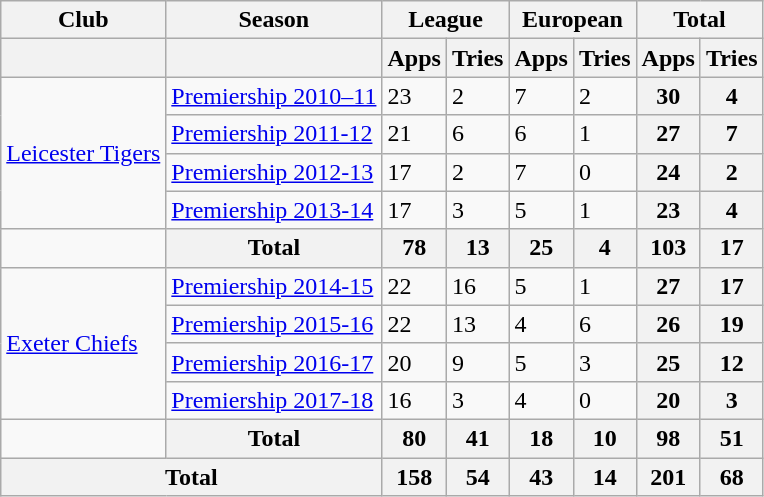<table class="wikitable mw-collapsible">
<tr>
<th><strong>Club</strong></th>
<th><strong>Season</strong></th>
<th colspan="2"><strong>League</strong></th>
<th colspan="2"><strong>European</strong></th>
<th colspan="2">Total</th>
</tr>
<tr>
<th></th>
<th></th>
<th><strong>Apps</strong></th>
<th><strong>Tries</strong></th>
<th><strong>Apps</strong></th>
<th><strong>Tries</strong></th>
<th>Apps</th>
<th>Tries</th>
</tr>
<tr>
<td rowspan="4"><a href='#'>Leicester Tigers</a></td>
<td><a href='#'>Premiership 2010–11</a></td>
<td>23</td>
<td>2</td>
<td>7</td>
<td>2</td>
<th>30</th>
<th>4</th>
</tr>
<tr>
<td><a href='#'>Premiership 2011-12</a></td>
<td>21</td>
<td>6</td>
<td>6</td>
<td>1</td>
<th>27</th>
<th>7</th>
</tr>
<tr>
<td><a href='#'>Premiership 2012-13</a></td>
<td>17</td>
<td>2</td>
<td>7</td>
<td>0</td>
<th>24</th>
<th>2</th>
</tr>
<tr>
<td><a href='#'>Premiership 2013-14</a></td>
<td>17</td>
<td>3</td>
<td>5</td>
<td>1</td>
<th>23</th>
<th>4</th>
</tr>
<tr>
<td></td>
<th>Total</th>
<th>78</th>
<th>13</th>
<th>25</th>
<th>4</th>
<th>103</th>
<th>17</th>
</tr>
<tr>
<td rowspan="4"><a href='#'>Exeter Chiefs</a></td>
<td><a href='#'>Premiership 2014-15</a></td>
<td>22</td>
<td>16</td>
<td>5</td>
<td>1</td>
<th>27</th>
<th>17</th>
</tr>
<tr>
<td><a href='#'>Premiership 2015-16</a></td>
<td>22</td>
<td>13</td>
<td>4</td>
<td>6</td>
<th>26</th>
<th>19</th>
</tr>
<tr>
<td><a href='#'>Premiership 2016-17</a></td>
<td>20</td>
<td>9</td>
<td>5</td>
<td>3</td>
<th>25</th>
<th>12</th>
</tr>
<tr>
<td><a href='#'>Premiership 2017-18</a></td>
<td>16</td>
<td>3</td>
<td>4</td>
<td>0</td>
<th>20</th>
<th>3</th>
</tr>
<tr>
<td></td>
<th>Total</th>
<th>80</th>
<th>41</th>
<th>18</th>
<th>10</th>
<th>98</th>
<th>51</th>
</tr>
<tr>
<th colspan="2">Total</th>
<th>158</th>
<th>54</th>
<th>43</th>
<th>14</th>
<th>201</th>
<th>68</th>
</tr>
</table>
